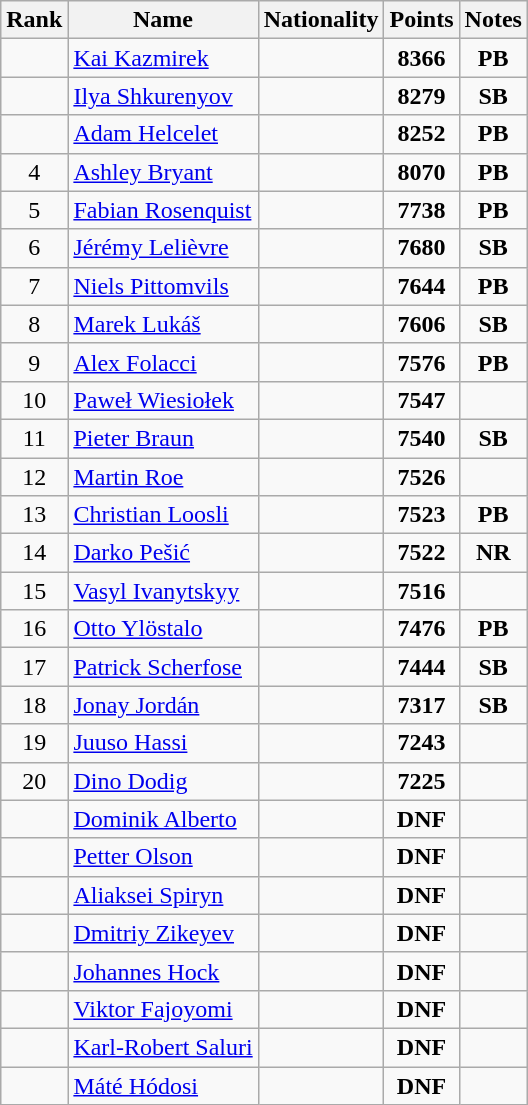<table class="wikitable sortable" style="text-align:center">
<tr>
<th>Rank</th>
<th>Name</th>
<th>Nationality</th>
<th>Points</th>
<th>Notes</th>
</tr>
<tr>
<td></td>
<td align=left><a href='#'>Kai Kazmirek</a></td>
<td align=left></td>
<td><strong>8366</strong></td>
<td><strong>PB</strong></td>
</tr>
<tr>
<td></td>
<td align=left><a href='#'>Ilya Shkurenyov</a></td>
<td align=left></td>
<td><strong>8279</strong></td>
<td><strong>SB</strong></td>
</tr>
<tr>
<td></td>
<td align=left><a href='#'>Adam Helcelet</a></td>
<td align=left></td>
<td><strong>8252</strong></td>
<td><strong>PB</strong></td>
</tr>
<tr>
<td>4</td>
<td align=left><a href='#'>Ashley Bryant</a></td>
<td align=left></td>
<td><strong>8070</strong></td>
<td><strong>PB</strong></td>
</tr>
<tr>
<td>5</td>
<td align=left><a href='#'>Fabian Rosenquist</a></td>
<td align="left"></td>
<td><strong>7738</strong></td>
<td><strong>PB</strong></td>
</tr>
<tr>
<td>6</td>
<td align=left><a href='#'>Jérémy Lelièvre</a></td>
<td align=left></td>
<td><strong>7680</strong></td>
<td><strong>SB</strong></td>
</tr>
<tr>
<td>7</td>
<td align=left><a href='#'>Niels Pittomvils</a></td>
<td align=left></td>
<td><strong>7644</strong></td>
<td><strong>PB</strong></td>
</tr>
<tr>
<td>8</td>
<td align=left><a href='#'>Marek Lukáš</a></td>
<td align=left></td>
<td><strong>7606</strong></td>
<td><strong>SB</strong></td>
</tr>
<tr>
<td>9</td>
<td align=left><a href='#'>Alex Folacci</a></td>
<td align="left"></td>
<td><strong>7576</strong></td>
<td><strong>PB</strong></td>
</tr>
<tr>
<td>10</td>
<td align=left><a href='#'>Paweł Wiesiołek</a></td>
<td align=left></td>
<td><strong>7547</strong></td>
<td></td>
</tr>
<tr>
<td>11</td>
<td align=left><a href='#'>Pieter Braun</a></td>
<td align=left></td>
<td><strong>7540</strong></td>
<td><strong>SB</strong></td>
</tr>
<tr>
<td>12</td>
<td align=left><a href='#'>Martin Roe</a></td>
<td align=left></td>
<td><strong>7526</strong></td>
<td></td>
</tr>
<tr>
<td>13</td>
<td align=left><a href='#'>Christian Loosli</a></td>
<td align="left"></td>
<td><strong>7523</strong></td>
<td><strong>PB</strong></td>
</tr>
<tr>
<td>14</td>
<td align=left><a href='#'>Darko Pešić</a></td>
<td align=left></td>
<td><strong>7522</strong></td>
<td><strong>NR</strong></td>
</tr>
<tr>
<td>15</td>
<td align=left><a href='#'>Vasyl Ivanytskyy</a></td>
<td align="left"></td>
<td><strong>7516</strong></td>
<td></td>
</tr>
<tr>
<td>16</td>
<td align=left><a href='#'>Otto Ylöstalo</a></td>
<td align="left"></td>
<td><strong>7476</strong></td>
<td><strong>PB</strong></td>
</tr>
<tr>
<td>17</td>
<td align=left><a href='#'>Patrick Scherfose</a></td>
<td align="left"></td>
<td><strong>7444</strong></td>
<td><strong>SB</strong></td>
</tr>
<tr>
<td>18</td>
<td align=left><a href='#'>Jonay Jordán</a></td>
<td align="left"></td>
<td><strong>7317</strong></td>
<td><strong>SB</strong></td>
</tr>
<tr>
<td>19</td>
<td align=left><a href='#'>Juuso Hassi</a></td>
<td align="left"></td>
<td><strong>7243</strong></td>
<td></td>
</tr>
<tr>
<td>20</td>
<td align=left><a href='#'>Dino Dodig</a></td>
<td align="left"></td>
<td><strong>7225</strong></td>
<td></td>
</tr>
<tr>
<td></td>
<td align=left><a href='#'>Dominik Alberto</a></td>
<td align="left"></td>
<td><strong>DNF</strong></td>
<td></td>
</tr>
<tr>
<td></td>
<td align=left><a href='#'>Petter Olson</a></td>
<td align=left></td>
<td><strong>DNF</strong></td>
<td></td>
</tr>
<tr>
<td></td>
<td align=left><a href='#'>Aliaksei Spiryn</a></td>
<td align="left"></td>
<td><strong>DNF</strong></td>
<td></td>
</tr>
<tr>
<td></td>
<td align=left><a href='#'>Dmitriy Zikeyev</a></td>
<td align="left"></td>
<td><strong>DNF</strong></td>
<td></td>
</tr>
<tr>
<td></td>
<td align=left><a href='#'>Johannes Hock</a></td>
<td align="left"></td>
<td><strong>DNF</strong></td>
<td></td>
</tr>
<tr>
<td></td>
<td align=left><a href='#'>Viktor Fajoyomi</a></td>
<td align="left"></td>
<td><strong>DNF</strong></td>
<td></td>
</tr>
<tr>
<td></td>
<td align=left><a href='#'>Karl-Robert Saluri</a></td>
<td align="left"></td>
<td><strong>DNF</strong></td>
<td></td>
</tr>
<tr>
<td></td>
<td align=left><a href='#'>Máté Hódosi</a></td>
<td align="left"></td>
<td><strong>DNF</strong></td>
<td></td>
</tr>
</table>
